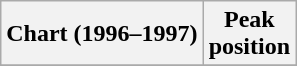<table class="wikitable sortable">
<tr>
<th align="left">Chart (1996–1997)</th>
<th align="center">Peak<br>position</th>
</tr>
<tr>
</tr>
</table>
